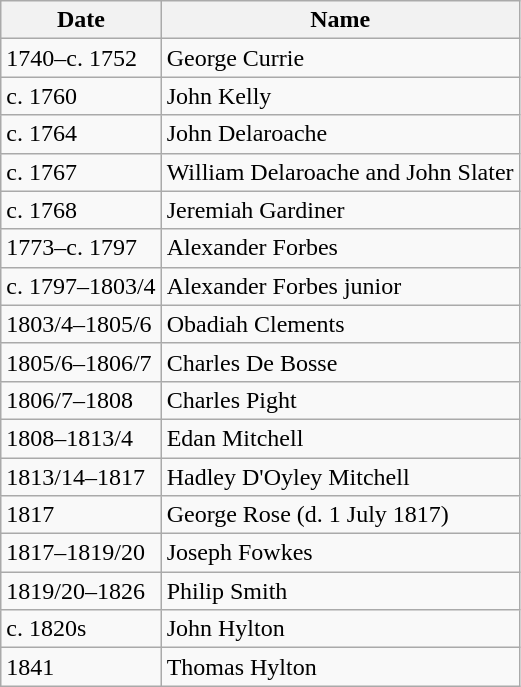<table class="wikitable">
<tr>
<th>Date</th>
<th>Name</th>
</tr>
<tr>
<td>1740–c. 1752</td>
<td>George Currie</td>
</tr>
<tr>
<td>c. 1760</td>
<td>John Kelly</td>
</tr>
<tr>
<td>c. 1764</td>
<td>John Delaroache</td>
</tr>
<tr>
<td>c. 1767</td>
<td>William Delaroache and John Slater</td>
</tr>
<tr>
<td>c. 1768</td>
<td>Jeremiah Gardiner</td>
</tr>
<tr>
<td>1773–c. 1797</td>
<td>Alexander Forbes</td>
</tr>
<tr>
<td>c. 1797–1803/4</td>
<td>Alexander Forbes junior</td>
</tr>
<tr>
<td>1803/4–1805/6</td>
<td>Obadiah Clements</td>
</tr>
<tr>
<td>1805/6–1806/7</td>
<td>Charles De Bosse</td>
</tr>
<tr>
<td>1806/7–1808</td>
<td>Charles Pight</td>
</tr>
<tr>
<td>1808–1813/4</td>
<td>Edan Mitchell</td>
</tr>
<tr>
<td>1813/14–1817</td>
<td>Hadley D'Oyley Mitchell</td>
</tr>
<tr>
<td>1817</td>
<td>George Rose (d. 1 July 1817)</td>
</tr>
<tr>
<td>1817–1819/20</td>
<td>Joseph Fowkes</td>
</tr>
<tr>
<td>1819/20–1826</td>
<td>Philip Smith</td>
</tr>
<tr>
<td>c. 1820s</td>
<td>John Hylton</td>
</tr>
<tr>
<td>1841</td>
<td>Thomas Hylton</td>
</tr>
</table>
